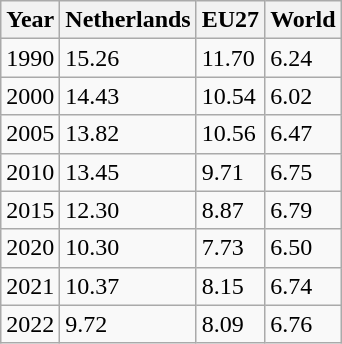<table class="wikitable">
<tr>
<th>Year</th>
<th>Netherlands</th>
<th>EU27</th>
<th>World</th>
</tr>
<tr>
<td>1990</td>
<td>15.26</td>
<td>11.70</td>
<td>6.24</td>
</tr>
<tr>
<td>2000</td>
<td>14.43</td>
<td>10.54</td>
<td>6.02</td>
</tr>
<tr>
<td>2005</td>
<td>13.82</td>
<td>10.56</td>
<td>6.47</td>
</tr>
<tr>
<td>2010</td>
<td>13.45</td>
<td>9.71</td>
<td>6.75</td>
</tr>
<tr>
<td>2015</td>
<td>12.30</td>
<td>8.87</td>
<td>6.79</td>
</tr>
<tr>
<td>2020</td>
<td>10.30</td>
<td>7.73</td>
<td>6.50</td>
</tr>
<tr>
<td>2021</td>
<td>10.37</td>
<td>8.15</td>
<td>6.74</td>
</tr>
<tr>
<td>2022</td>
<td>9.72</td>
<td>8.09</td>
<td>6.76</td>
</tr>
</table>
